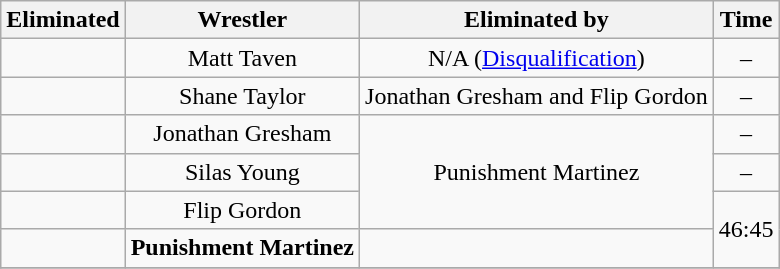<table class="wikitable sortable" style="text-align:center;">
<tr>
<th>Eliminated</th>
<th>Wrestler</th>
<th>Eliminated by</th>
<th>Time</th>
</tr>
<tr>
<td></td>
<td>Matt Taven</td>
<td>N/A (<a href='#'>Disqualification</a>)</td>
<td>–</td>
</tr>
<tr>
<td></td>
<td>Shane Taylor</td>
<td>Jonathan Gresham and Flip Gordon</td>
<td>–</td>
</tr>
<tr>
<td></td>
<td>Jonathan Gresham</td>
<td rowspan=3>Punishment Martinez</td>
<td>–</td>
</tr>
<tr>
<td></td>
<td>Silas Young</td>
<td>–</td>
</tr>
<tr>
<td></td>
<td>Flip Gordon</td>
<td rowspan=2>46:45</td>
</tr>
<tr>
<td><strong></strong></td>
<td><strong>Punishment Martinez</strong></td>
<td></td>
</tr>
<tr>
</tr>
</table>
